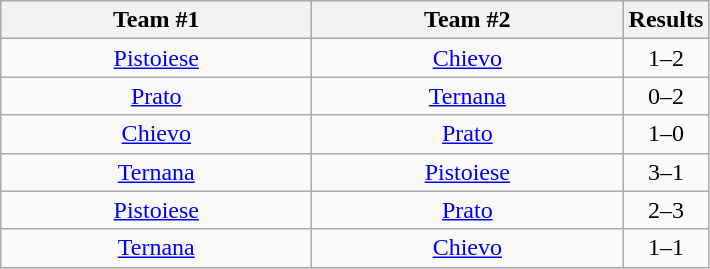<table class="wikitable" style="text-align:center">
<tr>
<th width=200>Team #1</th>
<th width=200>Team #2</th>
<th width=50>Results</th>
</tr>
<tr>
<td><a href='#'>Pistoiese</a></td>
<td><a href='#'>Chievo</a></td>
<td>1–2</td>
</tr>
<tr>
<td><a href='#'>Prato</a></td>
<td><a href='#'>Ternana</a></td>
<td>0–2</td>
</tr>
<tr>
<td><a href='#'>Chievo</a></td>
<td><a href='#'>Prato</a></td>
<td>1–0</td>
</tr>
<tr>
<td><a href='#'>Ternana</a></td>
<td><a href='#'>Pistoiese</a></td>
<td>3–1</td>
</tr>
<tr>
<td><a href='#'>Pistoiese</a></td>
<td><a href='#'>Prato</a></td>
<td>2–3</td>
</tr>
<tr>
<td><a href='#'>Ternana</a></td>
<td><a href='#'>Chievo</a></td>
<td>1–1</td>
</tr>
</table>
